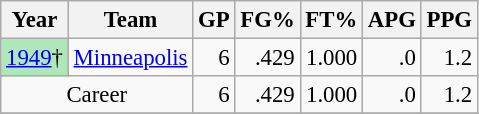<table class="wikitable sortable" style="font-size:95%; text-align:right;">
<tr>
<th>Year</th>
<th>Team</th>
<th>GP</th>
<th>FG%</th>
<th>FT%</th>
<th>APG</th>
<th>PPG</th>
</tr>
<tr>
<td style="text-align:left; background:#afe6ba;"><a href='#'>1949</a>†</td>
<td style="text-align:left;"><a href='#'>Minneapolis</a></td>
<td>6</td>
<td>.429</td>
<td>1.000</td>
<td>.0</td>
<td>1.2</td>
</tr>
<tr>
<td style="text-align:center;" colspan="2">Career</td>
<td>6</td>
<td>.429</td>
<td>1.000</td>
<td>.0</td>
<td>1.2</td>
</tr>
<tr>
</tr>
</table>
